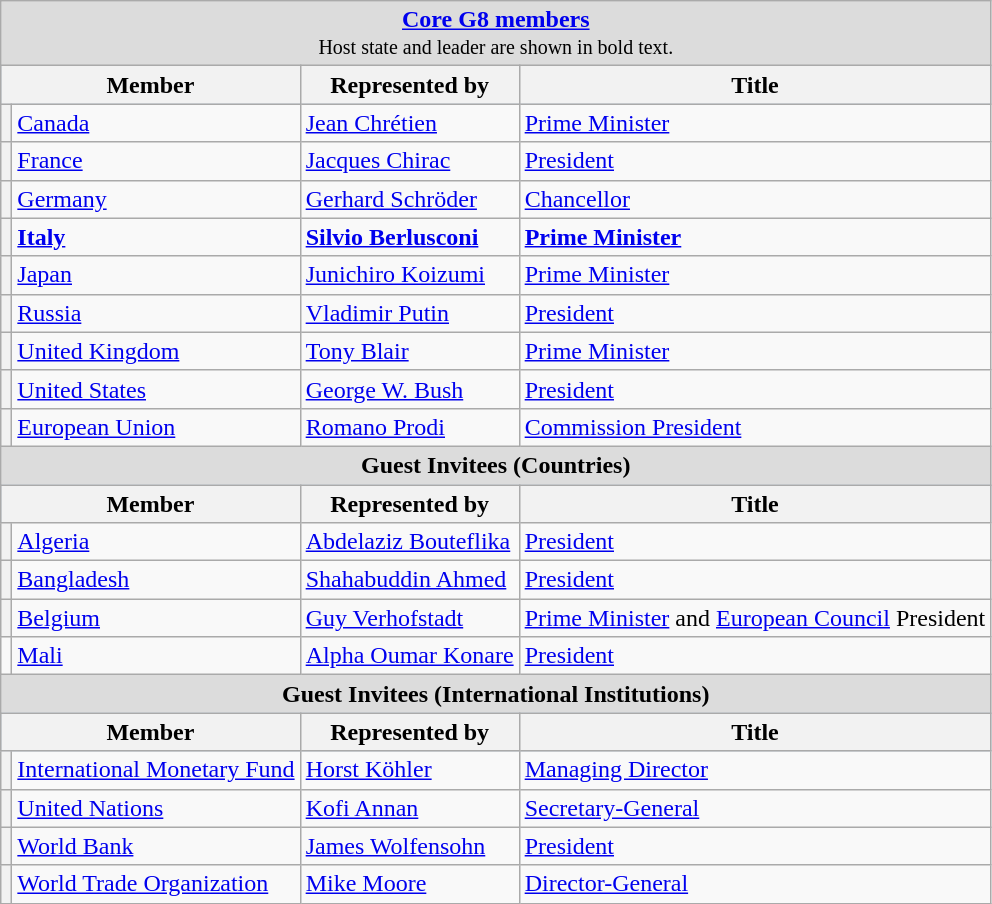<table class="wikitable">
<tr>
<td colspan="4" style="text-align: center; background:Gainsboro"><strong><a href='#'>Core G8 members</a></strong><br><small>Host state and leader are shown in bold text.</small></td>
</tr>
<tr style="background:LightSteelBlue; text-align:center;">
<th colspan=2>Member</th>
<th>Represented by</th>
<th>Title</th>
</tr>
<tr>
<th></th>
<td><a href='#'>Canada</a></td>
<td><a href='#'>Jean Chrétien</a></td>
<td><a href='#'>Prime Minister</a></td>
</tr>
<tr>
<th></th>
<td><a href='#'>France</a></td>
<td><a href='#'>Jacques Chirac</a></td>
<td><a href='#'>President</a></td>
</tr>
<tr>
<th></th>
<td><a href='#'>Germany</a></td>
<td><a href='#'>Gerhard Schröder</a></td>
<td><a href='#'>Chancellor</a></td>
</tr>
<tr>
<th></th>
<td><strong><a href='#'>Italy</a></strong></td>
<td><strong><a href='#'>Silvio Berlusconi</a></strong></td>
<td><strong><a href='#'>Prime Minister</a></strong></td>
</tr>
<tr>
<th></th>
<td><a href='#'>Japan</a></td>
<td><a href='#'>Junichiro Koizumi</a></td>
<td><a href='#'>Prime Minister</a></td>
</tr>
<tr>
<th></th>
<td><a href='#'>Russia</a></td>
<td><a href='#'>Vladimir Putin</a></td>
<td><a href='#'>President</a></td>
</tr>
<tr>
<th></th>
<td><a href='#'>United Kingdom</a></td>
<td><a href='#'>Tony Blair</a></td>
<td><a href='#'>Prime Minister</a></td>
</tr>
<tr>
<th></th>
<td><a href='#'>United States</a></td>
<td><a href='#'>George W. Bush</a></td>
<td><a href='#'>President</a></td>
</tr>
<tr>
<th></th>
<td><a href='#'>European Union</a></td>
<td><a href='#'>Romano Prodi</a></td>
<td><a href='#'>Commission President</a></td>
</tr>
<tr>
<td colspan="4" style="text-align: center; background:Gainsboro"><strong>Guest Invitees (Countries)</strong><br></td>
</tr>
<tr style="background:LightSteelBlue; text-align:center;">
<th colspan=2>Member</th>
<th>Represented by</th>
<th>Title</th>
</tr>
<tr>
<th></th>
<td><a href='#'>Algeria</a></td>
<td><a href='#'>Abdelaziz Bouteflika</a></td>
<td><a href='#'>President</a></td>
</tr>
<tr>
<th></th>
<td><a href='#'>Bangladesh</a></td>
<td><a href='#'>Shahabuddin Ahmed</a></td>
<td><a href='#'>President</a></td>
</tr>
<tr>
<th></th>
<td><a href='#'>Belgium</a></td>
<td><a href='#'>Guy Verhofstadt</a></td>
<td><a href='#'>Prime Minister</a> and <a href='#'>European Council</a> President</td>
</tr>
<tr>
<td></td>
<td><a href='#'>Mali</a></td>
<td><a href='#'>Alpha Oumar Konare</a></td>
<td><a href='#'>President</a></td>
</tr>
<tr>
<td colspan="4" style="text-align: center; background:Gainsboro"><strong>Guest Invitees (International Institutions)</strong><br></td>
</tr>
<tr style="background:LightSteelBlue; text-align:center;">
<th colspan=2>Member</th>
<th>Represented by</th>
<th>Title</th>
</tr>
<tr>
<th></th>
<td><a href='#'>International Monetary Fund</a></td>
<td><a href='#'>Horst Köhler</a></td>
<td><a href='#'>Managing Director</a></td>
</tr>
<tr>
<th></th>
<td><a href='#'>United Nations</a></td>
<td><a href='#'>Kofi Annan</a></td>
<td><a href='#'>Secretary-General</a></td>
</tr>
<tr>
<th></th>
<td><a href='#'>World Bank</a></td>
<td><a href='#'>James Wolfensohn</a></td>
<td><a href='#'>President</a></td>
</tr>
<tr>
<th></th>
<td><a href='#'>World Trade Organization</a></td>
<td><a href='#'>Mike Moore</a></td>
<td><a href='#'>Director-General</a></td>
</tr>
</table>
